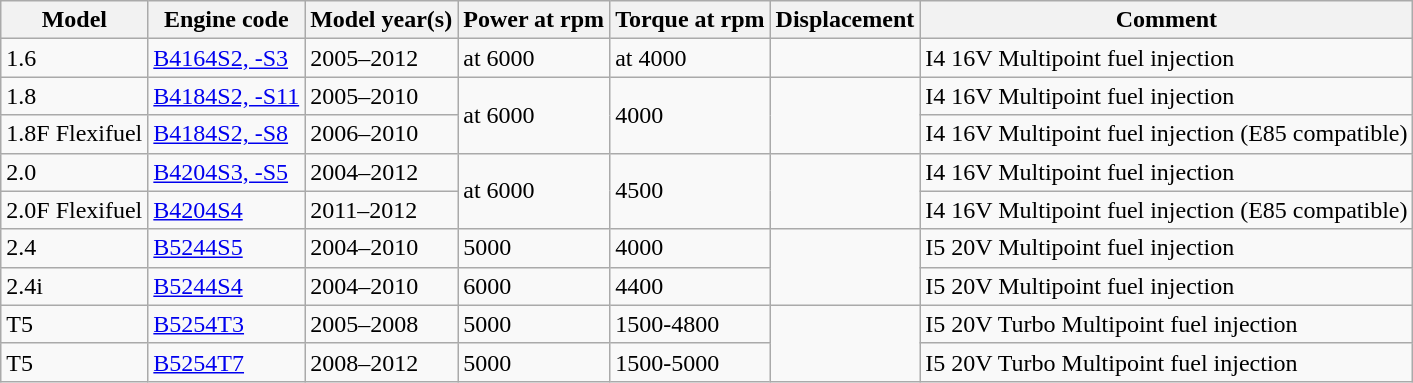<table class="wikitable collapsible sortable">
<tr>
<th>Model</th>
<th>Engine code</th>
<th>Model year(s)</th>
<th>Power at rpm</th>
<th>Torque at rpm</th>
<th>Displacement</th>
<th>Comment</th>
</tr>
<tr>
<td>1.6</td>
<td><a href='#'>B4164S2, -S3</a></td>
<td>2005–2012</td>
<td> at 6000</td>
<td> at 4000</td>
<td></td>
<td>I4 16V Multipoint fuel injection</td>
</tr>
<tr>
<td>1.8</td>
<td><a href='#'>B4184S2, -S11</a></td>
<td>2005–2010</td>
<td rowspan=2> at 6000</td>
<td rowspan=2> 4000</td>
<td rowspan=2></td>
<td>I4 16V Multipoint fuel injection</td>
</tr>
<tr>
<td>1.8F Flexifuel</td>
<td><a href='#'>B4184S2, -S8</a></td>
<td>2006–2010</td>
<td>I4 16V Multipoint fuel injection (E85 compatible)</td>
</tr>
<tr>
<td>2.0</td>
<td><a href='#'>B4204S3, -S5</a></td>
<td>2004–2012</td>
<td rowspan=2> at 6000</td>
<td rowspan=2> 4500</td>
<td rowspan=2></td>
<td>I4 16V Multipoint fuel injection</td>
</tr>
<tr>
<td>2.0F Flexifuel</td>
<td><a href='#'>B4204S4</a></td>
<td>2011–2012</td>
<td>I4 16V Multipoint fuel injection (E85 compatible)</td>
</tr>
<tr>
<td>2.4</td>
<td><a href='#'>B5244S5</a></td>
<td>2004–2010</td>
<td> 5000</td>
<td> 4000</td>
<td rowspan=2></td>
<td>I5 20V Multipoint fuel injection</td>
</tr>
<tr>
<td>2.4i</td>
<td><a href='#'>B5244S4</a></td>
<td>2004–2010</td>
<td> 6000</td>
<td> 4400</td>
<td>I5 20V Multipoint fuel injection</td>
</tr>
<tr>
<td>T5</td>
<td><a href='#'>B5254T3</a></td>
<td>2005–2008</td>
<td> 5000</td>
<td> 1500-4800</td>
<td rowspan=2></td>
<td>I5 20V Turbo Multipoint fuel injection</td>
</tr>
<tr>
<td>T5</td>
<td><a href='#'>B5254T7</a></td>
<td>2008–2012</td>
<td> 5000</td>
<td> 1500-5000</td>
<td>I5 20V Turbo Multipoint fuel injection</td>
</tr>
</table>
